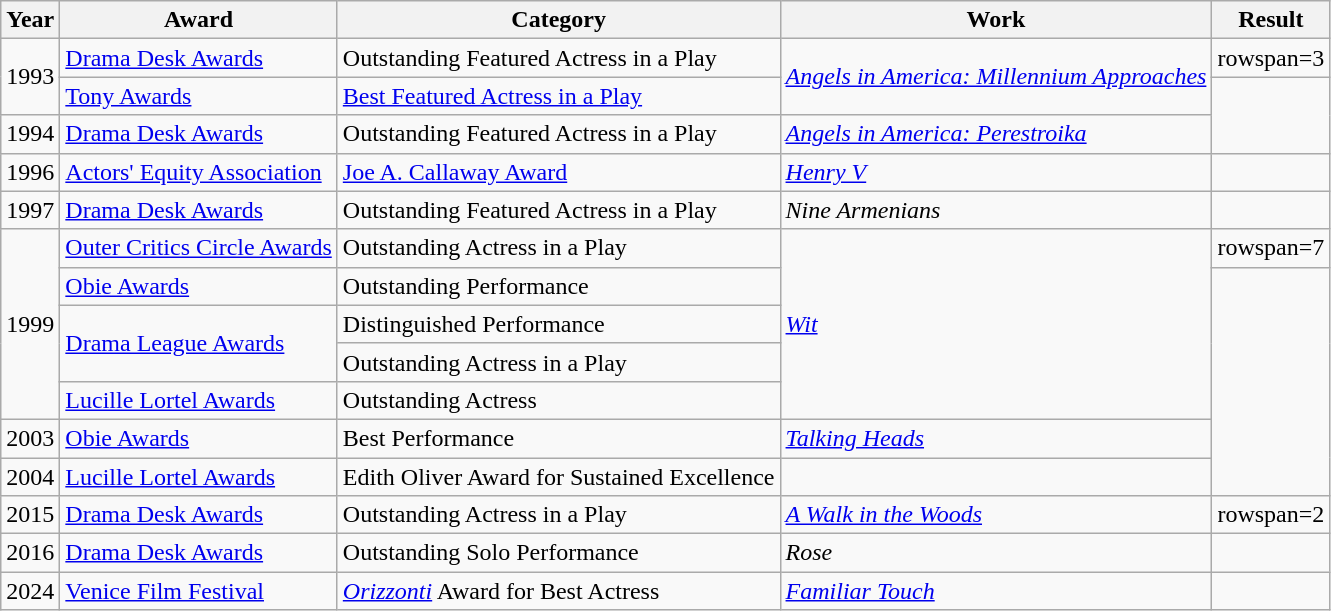<table class="wikitable sortable">
<tr>
<th>Year</th>
<th>Award</th>
<th>Category</th>
<th>Work</th>
<th>Result</th>
</tr>
<tr>
<td rowspan=2>1993</td>
<td><a href='#'>Drama Desk Awards</a></td>
<td>Outstanding Featured Actress in a Play</td>
<td rowspan=2><em><a href='#'>Angels in America: Millennium Approaches</a></em></td>
<td>rowspan=3 </td>
</tr>
<tr>
<td><a href='#'>Tony Awards</a></td>
<td><a href='#'>Best Featured Actress in a Play</a></td>
</tr>
<tr>
<td>1994</td>
<td><a href='#'>Drama Desk Awards</a></td>
<td>Outstanding Featured Actress in a Play</td>
<td><em><a href='#'>Angels in America: Perestroika</a></em></td>
</tr>
<tr>
<td>1996</td>
<td><a href='#'>Actors' Equity Association</a></td>
<td><a href='#'>Joe A. Callaway Award</a></td>
<td><em><a href='#'>Henry V</a></em></td>
<td></td>
</tr>
<tr>
<td>1997</td>
<td><a href='#'>Drama Desk Awards</a></td>
<td>Outstanding Featured Actress in a Play</td>
<td><em>Nine Armenians</em></td>
<td></td>
</tr>
<tr>
<td rowspan=5>1999</td>
<td><a href='#'>Outer Critics Circle Awards</a></td>
<td>Outstanding Actress in a Play</td>
<td rowspan=5><em> <a href='#'>Wit</a></em></td>
<td>rowspan=7 </td>
</tr>
<tr>
<td><a href='#'>Obie Awards</a></td>
<td>Outstanding Performance</td>
</tr>
<tr>
<td rowspan=2><a href='#'>Drama League Awards</a></td>
<td>Distinguished Performance</td>
</tr>
<tr>
<td>Outstanding Actress in a Play</td>
</tr>
<tr>
<td><a href='#'>Lucille Lortel Awards</a></td>
<td>Outstanding Actress</td>
</tr>
<tr>
<td>2003</td>
<td><a href='#'>Obie Awards</a></td>
<td>Best Performance</td>
<td><em><a href='#'>Talking Heads</a></em></td>
</tr>
<tr>
<td>2004</td>
<td><a href='#'>Lucille Lortel Awards</a></td>
<td>Edith Oliver Award for Sustained Excellence</td>
<td></td>
</tr>
<tr>
<td>2015</td>
<td><a href='#'>Drama Desk Awards</a></td>
<td>Outstanding Actress in a Play</td>
<td><em><a href='#'>A Walk in the Woods</a></em></td>
<td>rowspan=2 </td>
</tr>
<tr>
<td>2016</td>
<td><a href='#'>Drama Desk Awards</a></td>
<td>Outstanding Solo Performance</td>
<td><em>Rose</em></td>
</tr>
<tr>
<td>2024</td>
<td><a href='#'>Venice Film Festival</a></td>
<td><em><a href='#'>Orizzonti</a></em> Award for Best Actress</td>
<td><em><a href='#'>Familiar Touch</a></em></td>
<td></td>
</tr>
</table>
